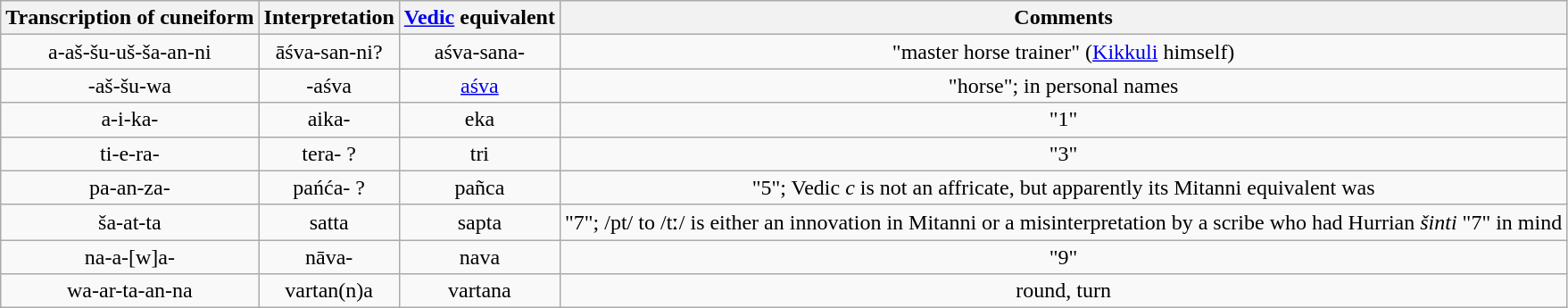<table class="wikitable" style="text-align:center">
<tr>
<th>Transcription of cuneiform</th>
<th>Interpretation</th>
<th><a href='#'>Vedic</a> equivalent</th>
<th>Comments</th>
</tr>
<tr>
<td>a-aš-šu-uš-ša-an-ni</td>
<td>āśva-san-ni?</td>
<td>aśva-sana-</td>
<td>"master horse trainer" (<a href='#'>Kikkuli</a> himself)</td>
</tr>
<tr>
<td>-aš-šu-wa</td>
<td>-aśva</td>
<td><a href='#'>aśva</a></td>
<td>"horse"; in personal names</td>
</tr>
<tr>
<td>a-i-ka-</td>
<td>aika-</td>
<td>eka</td>
<td>"1"</td>
</tr>
<tr>
<td>ti-e-ra-</td>
<td>tera- ?</td>
<td>tri</td>
<td>"3"</td>
</tr>
<tr>
<td>pa-an-za-</td>
<td>pańća- ?</td>
<td>pañca</td>
<td>"5"; Vedic <em>c</em> is not an affricate, but apparently its Mitanni equivalent was</td>
</tr>
<tr>
<td>ša-at-ta</td>
<td>satta</td>
<td>sapta</td>
<td>"7"; /pt/ to /tː/ is either an innovation in Mitanni or a misinterpretation by a scribe who had Hurrian <em>šinti</em> "7" in mind</td>
</tr>
<tr>
<td>na-a-[w]a-</td>
<td>nāva-</td>
<td>nava</td>
<td>"9"</td>
</tr>
<tr>
<td>wa-ar-ta-an-na</td>
<td>vartan(n)a</td>
<td>vartana</td>
<td>round, turn</td>
</tr>
</table>
